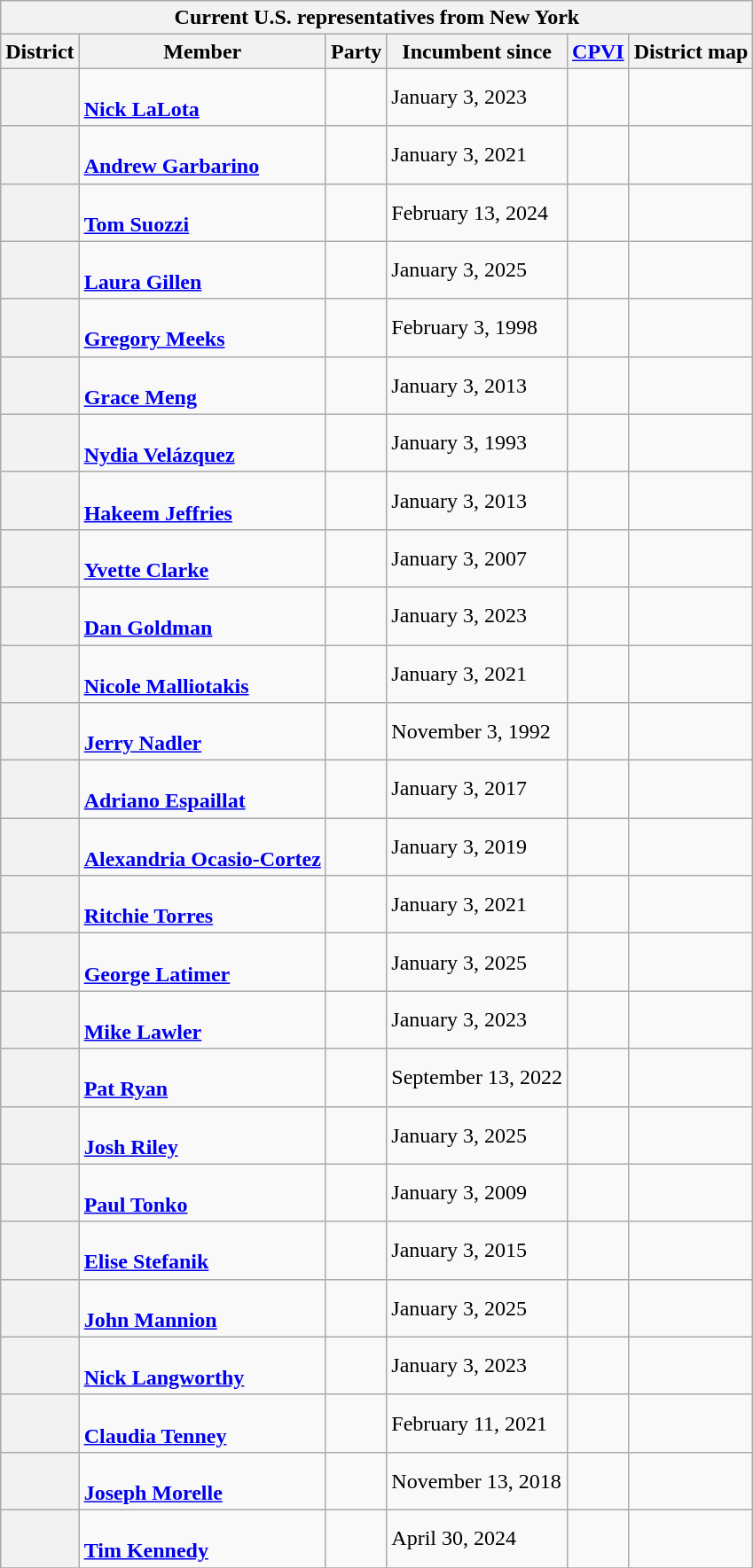<table class="wikitable sticky-header-multi sortable">
<tr>
<th colspan=6>Current U.S. representatives from New York</th>
</tr>
<tr>
<th>District</th>
<th>Member<br></th>
<th>Party</th>
<th data-sort-type="date">Incumbent since</th>
<th data-sort-type="number"><a href='#'>CPVI</a><br></th>
<th class="unsortable">District map</th>
</tr>
<tr>
<th></th>
<td data-sort-value="LaLota, Nick"><br><strong><a href='#'>Nick LaLota</a></strong><br></td>
<td></td>
<td>January 3, 2023</td>
<td></td>
<td></td>
</tr>
<tr>
<th></th>
<td data-sort-value="Garbarino, Andrew"><br><strong><a href='#'>Andrew Garbarino</a></strong><br></td>
<td></td>
<td>January 3, 2021</td>
<td></td>
<td></td>
</tr>
<tr>
<th></th>
<td data-sort-value="Suozzi, Tom"><br><strong><a href='#'>Tom Suozzi</a></strong><br></td>
<td></td>
<td>February 13, 2024</td>
<td></td>
<td></td>
</tr>
<tr>
<th></th>
<td data-sort-value="Gillen, Laura"><br><strong><a href='#'>Laura Gillen</a></strong><br></td>
<td></td>
<td>January 3, 2025</td>
<td></td>
<td></td>
</tr>
<tr>
<th></th>
<td data-sort-value="Meeks, Gregory"><br><strong><a href='#'>Gregory Meeks</a></strong><br></td>
<td></td>
<td>February 3, 1998</td>
<td></td>
<td></td>
</tr>
<tr>
<th></th>
<td data-sort-value="Meng, Grace"><br><strong><a href='#'>Grace Meng</a></strong><br></td>
<td></td>
<td>January 3, 2013</td>
<td></td>
<td></td>
</tr>
<tr>
<th></th>
<td data-sort-value="Velázquez, Nydia"><br><strong><a href='#'>Nydia Velázquez</a></strong><br></td>
<td></td>
<td>January 3, 1993</td>
<td></td>
<td></td>
</tr>
<tr>
<th></th>
<td data-sort-value="Jeffries, Hakeem"><br><strong><a href='#'>Hakeem Jeffries</a></strong><br></td>
<td></td>
<td>January 3, 2013</td>
<td></td>
<td></td>
</tr>
<tr>
<th></th>
<td data-sort-value="Clarke, Yvette"><br><strong><a href='#'>Yvette Clarke</a></strong><br></td>
<td></td>
<td>January 3, 2007</td>
<td></td>
<td></td>
</tr>
<tr>
<th></th>
<td data-sort-value="Goldman, Dan"><br><strong><a href='#'>Dan Goldman</a></strong><br></td>
<td></td>
<td>January 3, 2023</td>
<td></td>
<td></td>
</tr>
<tr>
<th></th>
<td data-sort-value="Malliotakis, Nicole"><br><strong><a href='#'>Nicole Malliotakis</a></strong><br></td>
<td></td>
<td>January 3, 2021</td>
<td></td>
<td></td>
</tr>
<tr>
<th></th>
<td data-sort-value="Nadler, Jerry"><br><strong><a href='#'>Jerry Nadler</a></strong><br></td>
<td></td>
<td>November 3, 1992</td>
<td></td>
<td></td>
</tr>
<tr>
<th></th>
<td data-sort-value="Espaillat, Adriano"><br><strong><a href='#'>Adriano Espaillat</a></strong><br></td>
<td></td>
<td>January 3, 2017</td>
<td></td>
<td></td>
</tr>
<tr>
<th></th>
<td data-sort-value="Ocasio-Cortez, Alexandria"><br><strong><a href='#'>Alexandria Ocasio-Cortez</a></strong><br></td>
<td></td>
<td>January 3, 2019</td>
<td></td>
<td></td>
</tr>
<tr>
<th></th>
<td data-sort-value="Torres, Ritchie"><br><strong><a href='#'>Ritchie Torres</a></strong><br></td>
<td></td>
<td>January 3, 2021</td>
<td></td>
<td></td>
</tr>
<tr>
<th></th>
<td data-sort-value="Latimer, George"><br><strong><a href='#'>George Latimer</a></strong><br></td>
<td></td>
<td>January 3, 2025</td>
<td></td>
<td></td>
</tr>
<tr>
<th></th>
<td data-sort-value="Lawler, Mike"><br><strong><a href='#'>Mike Lawler</a></strong><br></td>
<td></td>
<td>January 3, 2023</td>
<td></td>
<td></td>
</tr>
<tr>
<th></th>
<td data-sort-value="Ryan, Pat"><br><strong><a href='#'>Pat Ryan</a></strong><br></td>
<td></td>
<td>September 13, 2022</td>
<td></td>
<td></td>
</tr>
<tr>
<th></th>
<td data-sort-value="Riley, Josh"><br><strong><a href='#'>Josh Riley</a></strong><br></td>
<td></td>
<td>January 3, 2025</td>
<td></td>
<td></td>
</tr>
<tr>
<th></th>
<td data-sort-value="Tonko, Paul"><br><strong><a href='#'>Paul Tonko</a></strong><br></td>
<td></td>
<td>January 3, 2009</td>
<td></td>
<td></td>
</tr>
<tr>
<th></th>
<td data-sort-value="Stefanik, Elise"><br><strong><a href='#'>Elise Stefanik</a></strong><br></td>
<td></td>
<td>January 3, 2015</td>
<td></td>
<td></td>
</tr>
<tr>
<th></th>
<td data-sort-value="Mannion, John"><br><strong><a href='#'>John Mannion</a></strong><br></td>
<td></td>
<td>January 3, 2025</td>
<td></td>
<td></td>
</tr>
<tr>
<th></th>
<td data-sort-value="Langworthy, Nick"><br><strong><a href='#'>Nick Langworthy</a></strong><br></td>
<td></td>
<td>January 3, 2023</td>
<td></td>
<td></td>
</tr>
<tr>
<th></th>
<td data-sort-value="Tenney, Claudia"><br><strong><a href='#'>Claudia Tenney</a></strong><br></td>
<td></td>
<td>February 11, 2021</td>
<td></td>
<td></td>
</tr>
<tr>
<th></th>
<td data-sort-value="Morelle, Joseph"><br><strong><a href='#'>Joseph Morelle</a></strong><br></td>
<td></td>
<td>November 13, 2018</td>
<td></td>
<td></td>
</tr>
<tr>
<th></th>
<td data-sort-value="Kennedy, Tim"><br><strong><a href='#'>Tim Kennedy</a></strong><br></td>
<td></td>
<td>April 30, 2024</td>
<td></td>
<td></td>
</tr>
<tr>
</tr>
</table>
